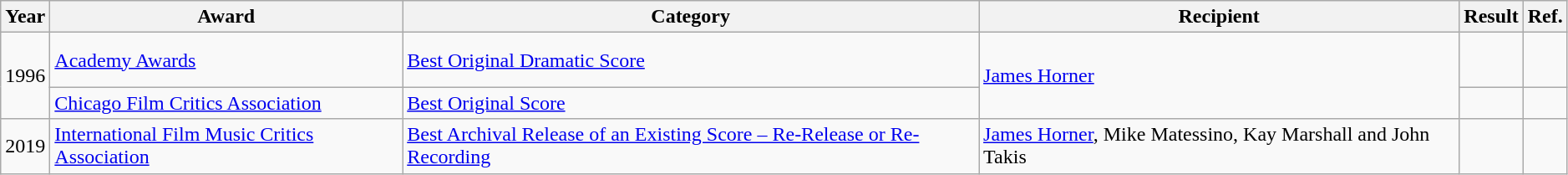<table class="wikitable" style="width:99%;">
<tr>
<th>Year</th>
<th>Award</th>
<th>Category</th>
<th>Recipient</th>
<th>Result</th>
<th>Ref.</th>
</tr>
<tr>
<td rowspan="2">1996</td>
<td><a href='#'>Academy Awards</a></td>
<td><a href='#'>Best Original Dramatic Score</a></td>
<td rowspan="2"><a href='#'>James Horner</a></td>
<td></td>
<td style="text-align:center;"><br><br></td>
</tr>
<tr>
<td><a href='#'>Chicago Film Critics Association</a></td>
<td><a href='#'>Best Original Score</a></td>
<td></td>
<td style="text-align:center;"><br></td>
</tr>
<tr>
<td>2019</td>
<td><a href='#'>International Film Music Critics Association</a></td>
<td><a href='#'>Best Archival Release of an Existing Score – Re-Release or Re-Recording</a></td>
<td><a href='#'>James Horner</a>, Mike Matessino, Kay Marshall and John Takis</td>
<td></td>
<td rowspan="9" style="text-align:center;"><br></td>
</tr>
</table>
